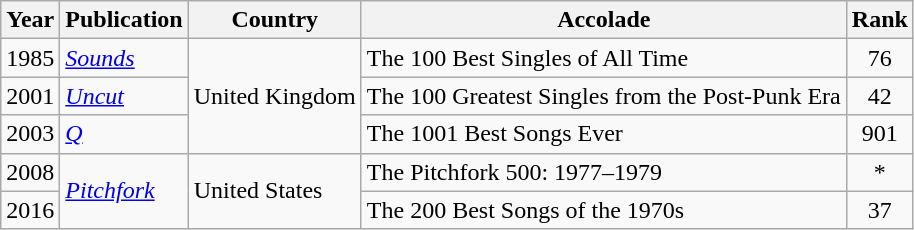<table class="wikitable">
<tr>
<th>Year</th>
<th>Publication</th>
<th>Country</th>
<th>Accolade</th>
<th>Rank</th>
</tr>
<tr>
<td>1985</td>
<td><em><a href='#'>Sounds</a></em></td>
<td rowspan="3">United Kingdom</td>
<td>The 100 Best Singles of All Time</td>
<td style="text-align:center;">76</td>
</tr>
<tr>
<td>2001</td>
<td><em><a href='#'>Uncut</a></em></td>
<td>The 100 Greatest Singles from the Post-Punk Era</td>
<td style="text-align:center;">42</td>
</tr>
<tr>
<td>2003</td>
<td><em><a href='#'>Q</a></em></td>
<td>The 1001 Best Songs Ever</td>
<td style="text-align:center;">901</td>
</tr>
<tr>
<td>2008</td>
<td rowspan="2"><em><a href='#'>Pitchfork</a></em></td>
<td rowspan="2">United States</td>
<td>The Pitchfork 500: 1977–1979</td>
<td style="text-align:center;">*</td>
</tr>
<tr>
<td>2016</td>
<td>The 200 Best Songs of the 1970s</td>
<td style="text-align:center;">37</td>
</tr>
</table>
